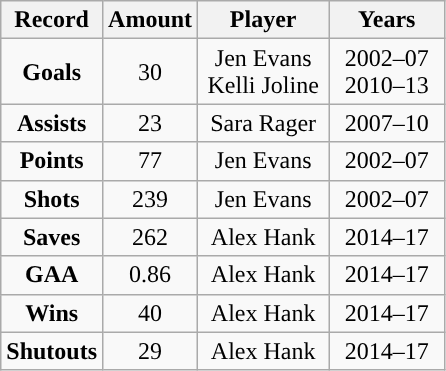<table class="wikitable">
<tr>
<th style="width:40px; ">Record</th>
<th style="width:50px; ">Amount</th>
<th style="width:80px; ">Player</th>
<th style="width:70px; ">Years</th>
</tr>
<tr style="text-align:center;">
<td><strong>Goals</strong></td>
<td>30</td>
<td>Jen Evans<br>Kelli Joline</td>
<td>2002–07<br>2010–13</td>
</tr>
<tr style="text-align:center;">
<td><strong>Assists</strong></td>
<td>23</td>
<td>Sara Rager</td>
<td>2007–10</td>
</tr>
<tr style="text-align:center;">
<td><strong>Points</strong></td>
<td>77</td>
<td>Jen Evans</td>
<td>2002–07</td>
</tr>
<tr style="text-align:center;">
<td><strong>Shots</strong></td>
<td>239</td>
<td>Jen Evans</td>
<td>2002–07</td>
</tr>
<tr style="text-align:center;">
<td><strong>Saves</strong></td>
<td>262</td>
<td>Alex Hank</td>
<td>2014–17</td>
</tr>
<tr style="text-align:center;">
<td><strong>GAA</strong></td>
<td>0.86</td>
<td>Alex Hank</td>
<td>2014–17</td>
</tr>
<tr style="text-align:center;">
<td><strong>Wins</strong></td>
<td>40</td>
<td>Alex Hank</td>
<td>2014–17</td>
</tr>
<tr style="text-align:center;">
<td><strong>Shutouts</strong></td>
<td>29</td>
<td>Alex Hank</td>
<td>2014–17</td>
</tr>
</table>
